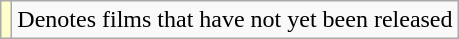<table class="wikitable">
<tr>
<td style="background:#ffc;"></td>
<td>Denotes films that have not yet been released</td>
</tr>
</table>
